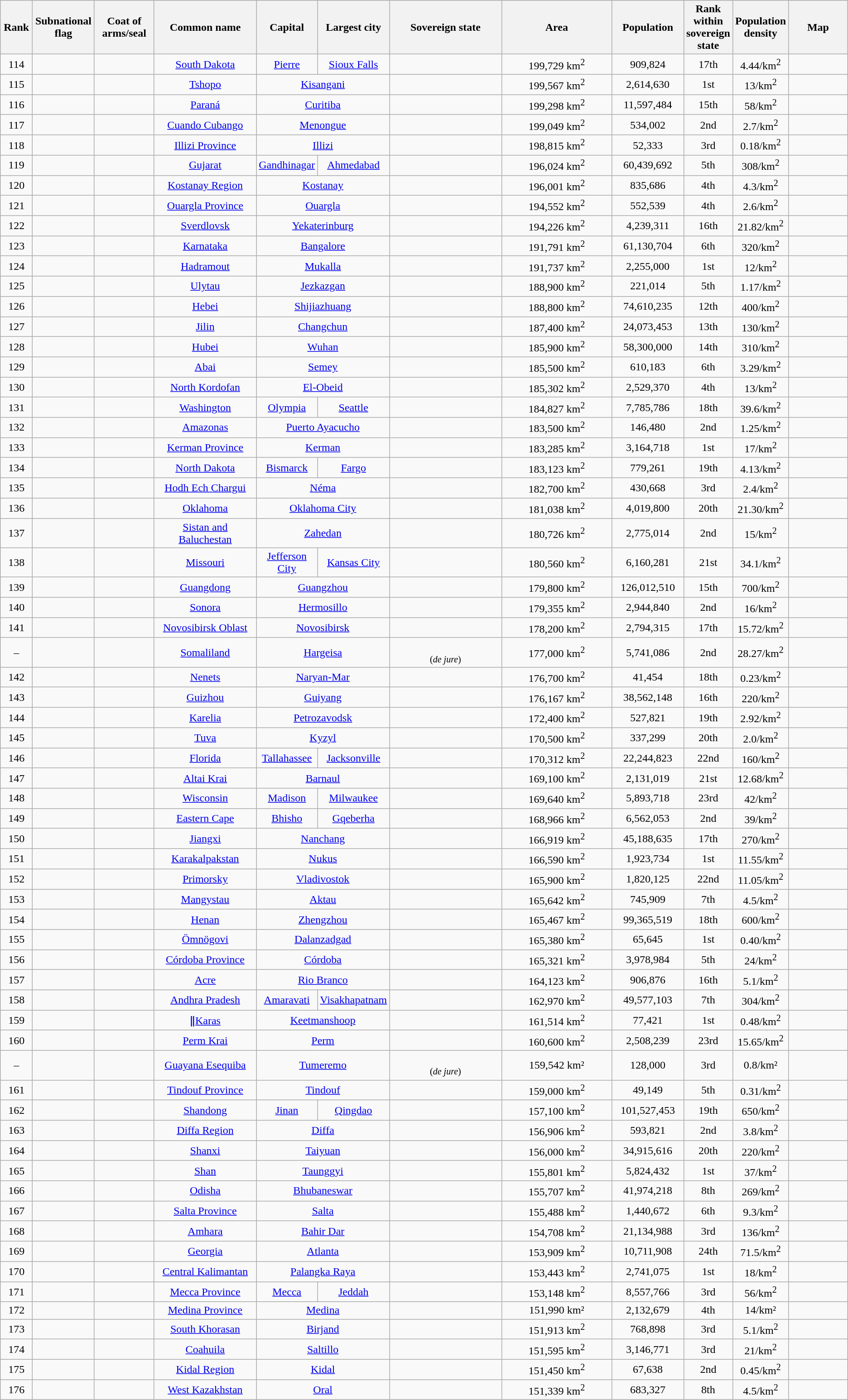<table class="sortable wikitable" style="text-align:center">
<tr>
<th width=3.83%>Rank</th>
<th width=7.33%>Subnational flag</th>
<th width=7.33%>Coat of arms/seal</th>
<th width=12.83%>Common name</th>
<th width=6.33%>Capital</th>
<th width=6.33%>Largest city</th>
<th width=14.83%>Sovereign state</th>
<th width=14.83%>Area</th>
<th width=8.83%>Population</th>
<th width=3.83%>Rank within sovereign state</th>
<th width=5.33%>Population density</th>
<th width=7.83%>Map</th>
</tr>
<tr>
<td>114</td>
<td></td>
<td></td>
<td><a href='#'>South Dakota</a></td>
<td><a href='#'>Pierre</a></td>
<td><a href='#'>Sioux Falls</a></td>
<td></td>
<td>199,729 km<sup>2</sup></td>
<td>909,824</td>
<td>17th</td>
<td>4.44/km<sup>2</sup></td>
<td></td>
</tr>
<tr>
<td>115</td>
<td></td>
<td></td>
<td><a href='#'>Tshopo</a></td>
<td colspan="2"><a href='#'>Kisangani</a></td>
<td></td>
<td>199,567 km<sup>2</sup></td>
<td>2,614,630</td>
<td>1st</td>
<td>13/km<sup>2</sup></td>
<td></td>
</tr>
<tr>
<td>116</td>
<td></td>
<td></td>
<td><a href='#'>Paraná</a></td>
<td colspan="2"><a href='#'>Curitiba</a></td>
<td></td>
<td>199,298 km<sup>2</sup></td>
<td>11,597,484</td>
<td>15th</td>
<td>58/km<sup>2</sup></td>
<td></td>
</tr>
<tr>
<td>117</td>
<td></td>
<td></td>
<td><a href='#'>Cuando Cubango</a></td>
<td colspan="2"><a href='#'>Menongue</a></td>
<td></td>
<td>199,049 km<sup>2</sup></td>
<td>534,002</td>
<td>2nd</td>
<td>2.7/km<sup>2</sup></td>
<td></td>
</tr>
<tr>
<td>118</td>
<td></td>
<td></td>
<td><a href='#'>Illizi Province</a></td>
<td colspan="2"><a href='#'>Illizi</a></td>
<td></td>
<td>198,815 km<sup>2</sup></td>
<td>52,333</td>
<td>3rd</td>
<td>0.18/km<sup>2</sup></td>
<td></td>
</tr>
<tr>
<td>119</td>
<td></td>
<td></td>
<td><a href='#'>Gujarat</a></td>
<td><a href='#'>Gandhinagar</a></td>
<td><a href='#'>Ahmedabad</a></td>
<td></td>
<td>196,024 km<sup>2</sup></td>
<td>60,439,692</td>
<td>5th</td>
<td>308/km<sup>2</sup></td>
<td></td>
</tr>
<tr>
<td>120</td>
<td></td>
<td></td>
<td><a href='#'>Kostanay Region</a></td>
<td colspan="2"><a href='#'>Kostanay</a></td>
<td></td>
<td>196,001 km<sup>2</sup></td>
<td>835,686</td>
<td>4th</td>
<td>4.3/km<sup>2</sup></td>
<td></td>
</tr>
<tr>
<td>121</td>
<td></td>
<td></td>
<td><a href='#'>Ouargla Province</a></td>
<td colspan="2"><a href='#'>Ouargla</a></td>
<td></td>
<td>194,552 km<sup>2</sup></td>
<td>552,539</td>
<td>4th</td>
<td>2.6/km<sup>2</sup></td>
<td></td>
</tr>
<tr>
<td>122</td>
<td></td>
<td></td>
<td><a href='#'>Sverdlovsk</a></td>
<td colspan="2"><a href='#'>Yekaterinburg</a></td>
<td></td>
<td>194,226 km<sup>2</sup></td>
<td>4,239,311</td>
<td>16th</td>
<td>21.82/km<sup>2</sup></td>
<td></td>
</tr>
<tr>
<td>123</td>
<td></td>
<td></td>
<td><a href='#'>Karnataka</a></td>
<td colspan="2"><a href='#'>Bangalore</a></td>
<td></td>
<td>191,791 km<sup>2</sup></td>
<td>61,130,704</td>
<td>6th</td>
<td>320/km<sup>2</sup></td>
<td></td>
</tr>
<tr>
<td>124</td>
<td></td>
<td></td>
<td><a href='#'>Hadramout</a></td>
<td colspan="2"><a href='#'>Mukalla</a></td>
<td></td>
<td>191,737 km<sup>2</sup></td>
<td>2,255,000</td>
<td>1st</td>
<td>12/km<sup>2</sup></td>
<td></td>
</tr>
<tr>
<td>125</td>
<td></td>
<td></td>
<td><a href='#'>Ulytau</a></td>
<td colspan="2"><a href='#'>Jezkazgan</a></td>
<td></td>
<td>188,900 km<sup>2</sup></td>
<td>221,014</td>
<td>5th</td>
<td>1.17/km<sup>2</sup></td>
<td></td>
</tr>
<tr>
<td>126</td>
<td></td>
<td></td>
<td><a href='#'>Hebei</a></td>
<td colspan="2"><a href='#'>Shijiazhuang</a></td>
<td></td>
<td>188,800 km<sup>2</sup></td>
<td>74,610,235</td>
<td>12th</td>
<td>400/km<sup>2</sup></td>
<td></td>
</tr>
<tr>
<td>127</td>
<td></td>
<td></td>
<td><a href='#'>Jilin</a></td>
<td colspan="2"><a href='#'>Changchun</a></td>
<td></td>
<td>187,400 km<sup>2</sup></td>
<td>24,073,453</td>
<td>13th</td>
<td>130/km<sup>2</sup></td>
<td></td>
</tr>
<tr>
<td>128</td>
<td></td>
<td></td>
<td><a href='#'>Hubei</a></td>
<td colspan="2"><a href='#'>Wuhan</a></td>
<td></td>
<td>185,900 km<sup>2</sup></td>
<td>58,300,000</td>
<td>14th</td>
<td>310/km<sup>2</sup></td>
<td></td>
</tr>
<tr>
<td>129</td>
<td></td>
<td></td>
<td><a href='#'>Abai</a></td>
<td colspan="2"><a href='#'>Semey</a></td>
<td></td>
<td>185,500 km<sup>2</sup></td>
<td>610,183</td>
<td>6th</td>
<td>3.29/km<sup>2</sup></td>
<td></td>
</tr>
<tr>
<td>130</td>
<td></td>
<td></td>
<td><a href='#'>North Kordofan</a></td>
<td colspan="2"><a href='#'>El-Obeid</a></td>
<td></td>
<td>185,302 km<sup>2</sup></td>
<td>2,529,370</td>
<td>4th</td>
<td>13/km<sup>2</sup></td>
<td></td>
</tr>
<tr>
<td>131</td>
<td></td>
<td></td>
<td><a href='#'>Washington</a></td>
<td><a href='#'>Olympia</a></td>
<td><a href='#'>Seattle</a></td>
<td></td>
<td>184,827 km<sup>2</sup></td>
<td>7,785,786</td>
<td>18th</td>
<td>39.6/km<sup>2</sup></td>
<td></td>
</tr>
<tr>
<td>132</td>
<td></td>
<td></td>
<td><a href='#'>Amazonas</a></td>
<td colspan="2"><a href='#'>Puerto Ayacucho</a></td>
<td></td>
<td>183,500 km<sup>2</sup></td>
<td>146,480</td>
<td>2nd</td>
<td>1.25/km<sup>2</sup></td>
<td></td>
</tr>
<tr>
<td>133</td>
<td></td>
<td></td>
<td><a href='#'>Kerman Province</a></td>
<td colspan="2"><a href='#'>Kerman</a></td>
<td></td>
<td>183,285 km<sup>2</sup></td>
<td>3,164,718</td>
<td>1st</td>
<td>17/km<sup>2</sup></td>
<td></td>
</tr>
<tr>
<td>134</td>
<td></td>
<td></td>
<td><a href='#'>North Dakota</a></td>
<td><a href='#'>Bismarck</a></td>
<td><a href='#'>Fargo</a></td>
<td></td>
<td>183,123 km<sup>2</sup></td>
<td>779,261</td>
<td>19th</td>
<td>4.13/km<sup>2</sup></td>
<td></td>
</tr>
<tr>
<td>135</td>
<td></td>
<td></td>
<td><a href='#'>Hodh Ech Chargui</a></td>
<td colspan="2"><a href='#'>Néma</a></td>
<td></td>
<td>182,700 km<sup>2</sup></td>
<td>430,668</td>
<td>3rd</td>
<td>2.4/km<sup>2</sup></td>
<td></td>
</tr>
<tr>
<td>136</td>
<td></td>
<td></td>
<td><a href='#'>Oklahoma</a></td>
<td colspan="2"><a href='#'>Oklahoma City</a></td>
<td></td>
<td>181,038 km<sup>2</sup></td>
<td>4,019,800</td>
<td>20th</td>
<td>21.30/km<sup>2</sup></td>
<td></td>
</tr>
<tr>
<td>137</td>
<td></td>
<td></td>
<td><a href='#'>Sistan and Baluchestan</a></td>
<td colspan="2"><a href='#'>Zahedan</a></td>
<td></td>
<td>180,726 km<sup>2</sup></td>
<td>2,775,014</td>
<td>2nd</td>
<td>15/km<sup>2</sup></td>
<td></td>
</tr>
<tr>
<td>138</td>
<td></td>
<td></td>
<td><a href='#'>Missouri</a></td>
<td><a href='#'>Jefferson City</a></td>
<td><a href='#'>Kansas City</a></td>
<td></td>
<td>180,560 km<sup>2</sup></td>
<td>6,160,281</td>
<td>21st</td>
<td>34.1/km<sup>2</sup></td>
<td></td>
</tr>
<tr>
<td>139</td>
<td></td>
<td></td>
<td><a href='#'>Guangdong</a></td>
<td colspan="2"><a href='#'>Guangzhou</a></td>
<td></td>
<td>179,800 km<sup>2</sup></td>
<td>126,012,510</td>
<td>15th</td>
<td>700/km<sup>2</sup></td>
<td></td>
</tr>
<tr>
<td>140</td>
<td></td>
<td></td>
<td><a href='#'>Sonora</a></td>
<td colspan="2"><a href='#'>Hermosillo</a></td>
<td></td>
<td>179,355 km<sup>2</sup></td>
<td>2,944,840</td>
<td>2nd</td>
<td>16/km<sup>2</sup></td>
<td></td>
</tr>
<tr>
<td>141</td>
<td></td>
<td></td>
<td><a href='#'>Novosibirsk Oblast</a></td>
<td colspan="2"><a href='#'>Novosibirsk</a></td>
<td></td>
<td>178,200 km<sup>2</sup></td>
<td>2,794,315</td>
<td>17th</td>
<td>15.72/km<sup>2</sup></td>
<td></td>
</tr>
<tr>
<td>–</td>
<td></td>
<td></td>
<td><a href='#'>Somaliland</a></td>
<td colspan="2"><a href='#'>Hargeisa</a></td>
<td><br><small>(<em>de jure</em>)</small></td>
<td>177,000 km<sup>2</sup></td>
<td>5,741,086</td>
<td>2nd</td>
<td>28.27/km<sup>2</sup></td>
<td></td>
</tr>
<tr>
<td>142</td>
<td></td>
<td></td>
<td><a href='#'>Nenets</a></td>
<td colspan="2"><a href='#'>Naryan-Mar</a></td>
<td></td>
<td>176,700 km<sup>2</sup></td>
<td>41,454</td>
<td>18th</td>
<td>0.23/km<sup>2</sup></td>
<td></td>
</tr>
<tr>
<td>143</td>
<td></td>
<td></td>
<td><a href='#'>Guizhou</a></td>
<td colspan="2"><a href='#'>Guiyang</a></td>
<td></td>
<td>176,167 km<sup>2</sup></td>
<td>38,562,148</td>
<td>16th</td>
<td>220/km<sup>2</sup></td>
<td></td>
</tr>
<tr>
<td>144</td>
<td></td>
<td></td>
<td><a href='#'>Karelia</a></td>
<td colspan="2"><a href='#'>Petrozavodsk</a></td>
<td></td>
<td>172,400 km<sup>2</sup></td>
<td>527,821</td>
<td>19th</td>
<td>2.92/km<sup>2</sup></td>
<td></td>
</tr>
<tr>
<td>145</td>
<td></td>
<td></td>
<td><a href='#'>Tuva</a></td>
<td colspan="2"><a href='#'>Kyzyl</a></td>
<td></td>
<td>170,500 km<sup>2</sup></td>
<td>337,299</td>
<td>20th</td>
<td>2.0/km<sup>2</sup></td>
<td></td>
</tr>
<tr>
<td>146</td>
<td></td>
<td></td>
<td><a href='#'>Florida</a></td>
<td><a href='#'>Tallahassee</a></td>
<td><a href='#'>Jacksonville</a></td>
<td></td>
<td>170,312 km<sup>2</sup></td>
<td>22,244,823</td>
<td>22nd</td>
<td>160/km<sup>2</sup></td>
<td></td>
</tr>
<tr>
<td>147</td>
<td></td>
<td></td>
<td><a href='#'>Altai Krai</a></td>
<td colspan="2"><a href='#'>Barnaul</a></td>
<td></td>
<td>169,100 km<sup>2</sup></td>
<td>2,131,019</td>
<td>21st</td>
<td>12.68/km<sup>2</sup></td>
<td></td>
</tr>
<tr>
<td>148</td>
<td></td>
<td></td>
<td><a href='#'>Wisconsin</a></td>
<td><a href='#'>Madison</a></td>
<td><a href='#'>Milwaukee</a></td>
<td></td>
<td>169,640 km<sup>2</sup></td>
<td>5,893,718</td>
<td>23rd</td>
<td>42/km<sup>2</sup></td>
<td></td>
</tr>
<tr>
<td>149</td>
<td></td>
<td></td>
<td><a href='#'>Eastern Cape</a></td>
<td><a href='#'>Bhisho</a></td>
<td><a href='#'>Gqeberha</a></td>
<td></td>
<td>168,966 km<sup>2</sup></td>
<td>6,562,053</td>
<td>2nd</td>
<td>39/km<sup>2</sup></td>
<td></td>
</tr>
<tr>
<td>150</td>
<td></td>
<td></td>
<td><a href='#'>Jiangxi</a></td>
<td colspan="2"><a href='#'>Nanchang</a></td>
<td></td>
<td>166,919 km<sup>2</sup></td>
<td>45,188,635</td>
<td>17th</td>
<td>270/km<sup>2</sup></td>
<td></td>
</tr>
<tr>
<td>151</td>
<td></td>
<td></td>
<td><a href='#'>Karakalpakstan</a></td>
<td colspan="2"><a href='#'>Nukus</a></td>
<td></td>
<td>166,590 km<sup>2</sup></td>
<td>1,923,734</td>
<td>1st</td>
<td>11.55/km<sup>2</sup></td>
<td></td>
</tr>
<tr>
<td>152</td>
<td></td>
<td></td>
<td><a href='#'>Primorsky</a></td>
<td colspan="2"><a href='#'>Vladivostok</a></td>
<td></td>
<td>165,900 km<sup>2</sup></td>
<td>1,820,125</td>
<td>22nd</td>
<td>11.05/km<sup>2</sup></td>
<td></td>
</tr>
<tr>
<td>153</td>
<td></td>
<td></td>
<td><a href='#'>Mangystau</a></td>
<td colspan="2"><a href='#'>Aktau</a></td>
<td></td>
<td>165,642 km<sup>2</sup></td>
<td>745,909</td>
<td>7th</td>
<td>4.5/km<sup>2</sup></td>
<td></td>
</tr>
<tr>
<td>154</td>
<td></td>
<td></td>
<td><a href='#'>Henan</a></td>
<td colspan="2"><a href='#'>Zhengzhou</a></td>
<td></td>
<td>165,467 km<sup>2</sup></td>
<td>99,365,519</td>
<td>18th</td>
<td>600/km<sup>2</sup></td>
<td></td>
</tr>
<tr>
<td>155</td>
<td></td>
<td></td>
<td><a href='#'>Ömnögovi</a></td>
<td colspan="2"><a href='#'>Dalanzadgad</a></td>
<td></td>
<td>165,380 km<sup>2</sup></td>
<td>65,645</td>
<td>1st</td>
<td>0.40/km<sup>2</sup></td>
<td></td>
</tr>
<tr>
<td>156</td>
<td></td>
<td></td>
<td><a href='#'>Córdoba Province</a></td>
<td colspan="2"><a href='#'>Córdoba</a></td>
<td></td>
<td>165,321 km<sup>2</sup></td>
<td>3,978,984</td>
<td>5th</td>
<td>24/km<sup>2</sup></td>
<td></td>
</tr>
<tr>
<td>157</td>
<td></td>
<td></td>
<td><a href='#'>Acre</a></td>
<td colspan="2"><a href='#'>Rio Branco</a></td>
<td></td>
<td>164,123 km<sup>2</sup></td>
<td>906,876</td>
<td>16th</td>
<td>5.1/km<sup>2</sup></td>
<td></td>
</tr>
<tr>
<td>158</td>
<td></td>
<td></td>
<td><a href='#'>Andhra Pradesh</a></td>
<td><a href='#'>Amaravati</a></td>
<td><a href='#'>Visakhapatnam</a></td>
<td></td>
<td>162,970 km<sup>2</sup></td>
<td>49,577,103</td>
<td>7th</td>
<td>304/km<sup>2</sup></td>
<td></td>
</tr>
<tr>
<td>159</td>
<td></td>
<td></td>
<td><a href='#'>ǁKaras</a></td>
<td colspan="2"><a href='#'>Keetmanshoop</a></td>
<td></td>
<td>161,514 km<sup>2</sup></td>
<td>77,421</td>
<td>1st</td>
<td>0.48/km<sup>2</sup></td>
<td></td>
</tr>
<tr>
<td>160</td>
<td></td>
<td></td>
<td><a href='#'>Perm Krai</a></td>
<td colspan="2"><a href='#'>Perm</a></td>
<td></td>
<td>160,600 km<sup>2</sup></td>
<td>2,508,239</td>
<td>23rd</td>
<td>15.65/km<sup>2</sup></td>
<td></td>
</tr>
<tr>
<td>–</td>
<td></td>
<td></td>
<td><a href='#'>Guayana Esequiba</a></td>
<td colspan="2"><a href='#'>Tumeremo</a></td>
<td><br><small>(<em>de jure</em>)</small></td>
<td>159,542 km²</td>
<td>128,000</td>
<td>3rd</td>
<td>0.8/km²</td>
<td></td>
</tr>
<tr>
<td>161</td>
<td></td>
<td></td>
<td><a href='#'>Tindouf Province</a></td>
<td colspan="2"><a href='#'>Tindouf</a></td>
<td></td>
<td>159,000 km<sup>2</sup></td>
<td>49,149</td>
<td>5th</td>
<td>0.31/km<sup>2</sup></td>
<td></td>
</tr>
<tr>
<td>162</td>
<td></td>
<td></td>
<td><a href='#'>Shandong</a></td>
<td><a href='#'>Jinan</a></td>
<td><a href='#'>Qingdao</a></td>
<td></td>
<td>157,100 km<sup>2</sup></td>
<td>101,527,453</td>
<td>19th</td>
<td>650/km<sup>2</sup></td>
<td></td>
</tr>
<tr>
<td>163</td>
<td></td>
<td></td>
<td><a href='#'>Diffa Region</a></td>
<td colspan="2"><a href='#'>Diffa</a></td>
<td></td>
<td>156,906 km<sup>2</sup></td>
<td>593,821</td>
<td>2nd</td>
<td>3.8/km<sup>2</sup></td>
<td></td>
</tr>
<tr>
<td>164</td>
<td></td>
<td></td>
<td><a href='#'>Shanxi</a></td>
<td colspan="2"><a href='#'>Taiyuan</a></td>
<td></td>
<td>156,000 km<sup>2</sup></td>
<td>34,915,616</td>
<td>20th</td>
<td>220/km<sup>2</sup></td>
<td></td>
</tr>
<tr>
<td>165</td>
<td></td>
<td></td>
<td><a href='#'>Shan</a></td>
<td colspan="2"><a href='#'>Taunggyi</a></td>
<td></td>
<td>155,801 km<sup>2</sup></td>
<td>5,824,432</td>
<td>1st</td>
<td>37/km<sup>2</sup></td>
<td></td>
</tr>
<tr>
<td>166</td>
<td></td>
<td></td>
<td><a href='#'>Odisha</a></td>
<td colspan="2"><a href='#'>Bhubaneswar</a></td>
<td></td>
<td>155,707 km<sup>2</sup></td>
<td>41,974,218</td>
<td>8th</td>
<td>269/km<sup>2</sup></td>
<td></td>
</tr>
<tr>
<td>167</td>
<td></td>
<td></td>
<td><a href='#'>Salta Province</a></td>
<td colspan="2"><a href='#'>Salta</a></td>
<td></td>
<td>155,488 km<sup>2</sup></td>
<td>1,440,672</td>
<td>6th</td>
<td>9.3/km<sup>2</sup></td>
<td></td>
</tr>
<tr>
<td>168</td>
<td></td>
<td></td>
<td><a href='#'>Amhara</a></td>
<td colspan="2"><a href='#'>Bahir Dar</a></td>
<td></td>
<td>154,708 km<sup>2</sup></td>
<td>21,134,988</td>
<td>3rd</td>
<td>136/km<sup>2</sup></td>
<td></td>
</tr>
<tr>
<td>169</td>
<td></td>
<td></td>
<td><a href='#'>Georgia</a></td>
<td colspan="2"><a href='#'>Atlanta</a></td>
<td></td>
<td>153,909 km<sup>2</sup></td>
<td>10,711,908</td>
<td>24th</td>
<td>71.5/km<sup>2</sup></td>
<td></td>
</tr>
<tr>
<td>170</td>
<td></td>
<td></td>
<td><a href='#'>Central Kalimantan</a></td>
<td colspan="2"><a href='#'>Palangka Raya</a></td>
<td></td>
<td>153,443 km<sup>2</sup></td>
<td>2,741,075</td>
<td>1st</td>
<td>18/km<sup>2</sup></td>
<td></td>
</tr>
<tr>
<td>171</td>
<td></td>
<td></td>
<td><a href='#'>Mecca Province</a></td>
<td><a href='#'>Mecca</a></td>
<td><a href='#'>Jeddah</a></td>
<td></td>
<td>153,148 km<sup>2</sup></td>
<td>8,557,766</td>
<td>3rd</td>
<td>56/km<sup>2</sup></td>
<td></td>
</tr>
<tr>
<td>172</td>
<td></td>
<td></td>
<td><a href='#'>Medina Province</a></td>
<td colspan="2"><a href='#'>Medina</a></td>
<td></td>
<td>151,990 km²</td>
<td>2,132,679</td>
<td>4th</td>
<td>14/km²</td>
<td></td>
</tr>
<tr>
<td>173</td>
<td></td>
<td></td>
<td><a href='#'>South Khorasan</a></td>
<td colspan="2"><a href='#'>Birjand</a></td>
<td></td>
<td>151,913 km<sup>2</sup></td>
<td>768,898</td>
<td>3rd</td>
<td>5.1/km<sup>2</sup></td>
<td></td>
</tr>
<tr>
<td>174</td>
<td></td>
<td></td>
<td><a href='#'>Coahuila</a></td>
<td colspan="2"><a href='#'>Saltillo</a></td>
<td></td>
<td>151,595 km<sup>2</sup></td>
<td>3,146,771</td>
<td>3rd</td>
<td>21/km<sup>2</sup></td>
<td></td>
</tr>
<tr>
<td>175</td>
<td></td>
<td></td>
<td><a href='#'>Kidal Region</a></td>
<td colspan="2"><a href='#'>Kidal</a></td>
<td></td>
<td>151,450 km<sup>2</sup></td>
<td>67,638</td>
<td>2nd</td>
<td>0.45/km<sup>2</sup></td>
<td></td>
</tr>
<tr>
<td>176</td>
<td></td>
<td></td>
<td><a href='#'>West Kazakhstan</a></td>
<td colspan="2"><a href='#'>Oral</a></td>
<td></td>
<td>151,339 km<sup>2</sup></td>
<td>683,327</td>
<td>8th</td>
<td>4.5/km<sup>2</sup></td>
<td></td>
</tr>
</table>
